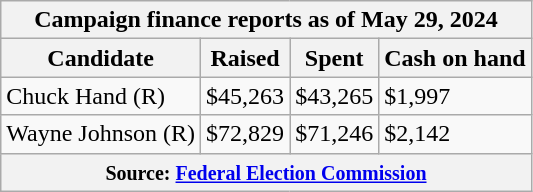<table class="wikitable sortable">
<tr>
<th colspan=4>Campaign finance reports as of May 29, 2024</th>
</tr>
<tr style="text-align:center;">
<th>Candidate</th>
<th>Raised</th>
<th>Spent</th>
<th>Cash on hand</th>
</tr>
<tr>
<td>Chuck Hand (R)</td>
<td>$45,263</td>
<td>$43,265</td>
<td>$1,997</td>
</tr>
<tr>
<td>Wayne Johnson (R)</td>
<td>$72,829</td>
<td>$71,246</td>
<td>$2,142</td>
</tr>
<tr>
<th colspan="4"><small>Source: <a href='#'>Federal Election Commission</a></small></th>
</tr>
</table>
